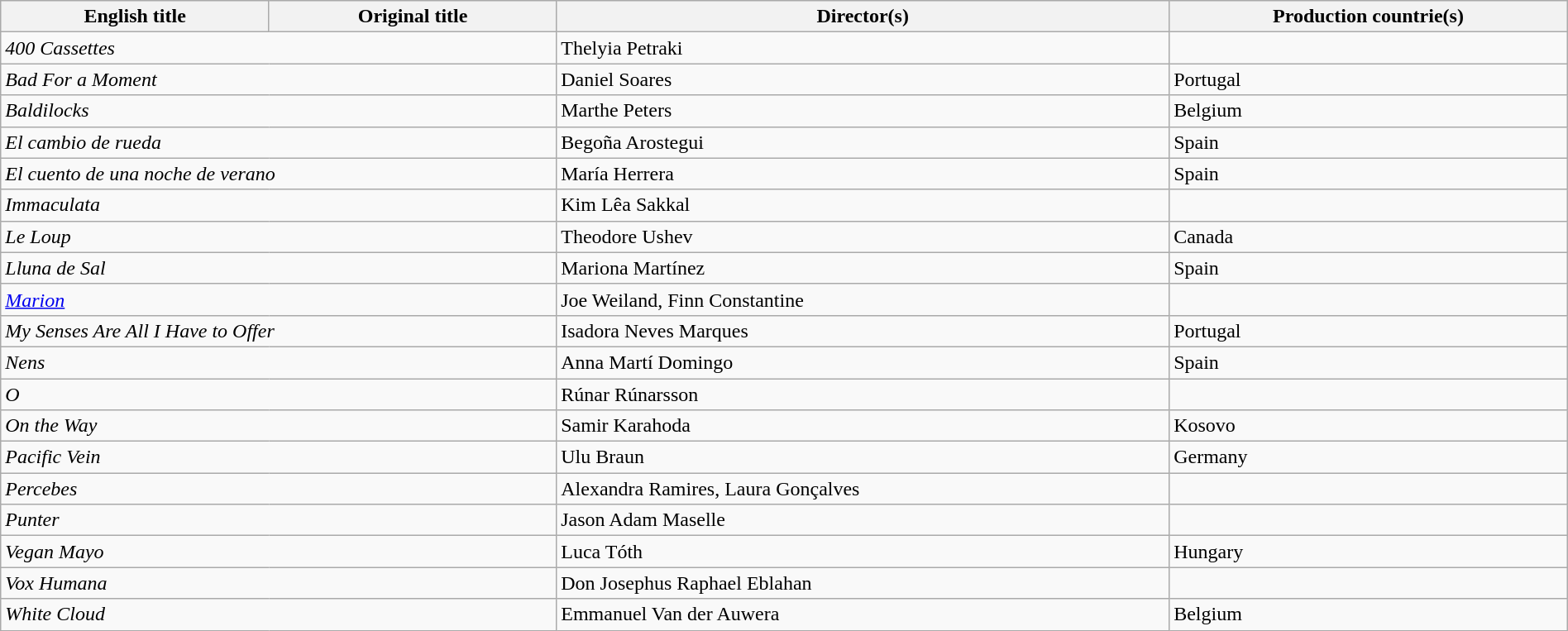<table class="sortable wikitable" style="width:100%; margin-bottom:4px" cellpadding="5">
<tr>
<th scope="col">English title</th>
<th scope="col">Original title</th>
<th scope="col">Director(s)</th>
<th scope="col">Production countrie(s)</th>
</tr>
<tr>
<td colspan = "2"><em>400 Cassettes</em></td>
<td>Thelyia Petraki</td>
<td></td>
</tr>
<tr>
<td colspan = "2"><em>Bad For a Moment</em></td>
<td>Daniel Soares</td>
<td>Portugal</td>
</tr>
<tr>
<td colspan = "2"><em>Baldilocks</em></td>
<td>Marthe Peters</td>
<td>Belgium</td>
</tr>
<tr>
<td colspan = "2"><em>El cambio de rueda</em></td>
<td>Begoña Arostegui</td>
<td>Spain</td>
</tr>
<tr>
<td colspan = "2"><em>El cuento de una noche de verano</em></td>
<td>María Herrera</td>
<td>Spain</td>
</tr>
<tr>
<td colspan = "2"><em>Immaculata</em></td>
<td>Kim Lêa Sakkal</td>
<td></td>
</tr>
<tr>
<td colspan = "2"><em>Le Loup</em></td>
<td>Theodore Ushev</td>
<td>Canada</td>
</tr>
<tr>
<td colspan = "2"><em>Lluna de Sal</em></td>
<td>Mariona Martínez</td>
<td>Spain</td>
</tr>
<tr>
<td colspan = "2"><em><a href='#'>Marion</a></em></td>
<td>Joe Weiland, Finn Constantine</td>
<td></td>
</tr>
<tr>
<td colspan = "2"><em>My Senses Are All I Have to Offer</em></td>
<td>Isadora Neves Marques</td>
<td>Portugal</td>
</tr>
<tr>
<td colspan = "2"><em>Nens</em></td>
<td>Anna Martí Domingo</td>
<td>Spain</td>
</tr>
<tr>
<td colspan = "2"><em>O</em></td>
<td>Rúnar Rúnarsson</td>
<td></td>
</tr>
<tr>
<td colspan = "2"><em>On the Way</em></td>
<td>Samir Karahoda</td>
<td>Kosovo</td>
</tr>
<tr>
<td colspan = "2"><em>Pacific Vein</em></td>
<td>Ulu Braun</td>
<td>Germany</td>
</tr>
<tr>
<td colspan = "2"><em>Percebes</em></td>
<td>Alexandra Ramires, Laura Gonçalves</td>
<td></td>
</tr>
<tr>
<td colspan = "2"><em>Punter</em></td>
<td>Jason Adam Maselle</td>
<td></td>
</tr>
<tr>
<td colspan = "2"><em>Vegan Mayo</em></td>
<td>Luca Tóth</td>
<td>Hungary</td>
</tr>
<tr>
<td colspan = "2"><em>Vox Humana</em></td>
<td>Don Josephus Raphael Eblahan</td>
<td></td>
</tr>
<tr>
<td colspan = "2"><em>White Cloud</em></td>
<td>Emmanuel Van der Auwera</td>
<td>Belgium</td>
</tr>
</table>
